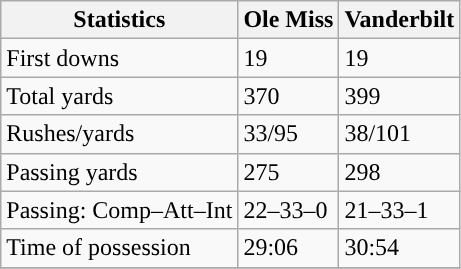<table class="wikitable" style="float: left;">
<tr>
<th>Statistics</th>
<th>Ole Miss</th>
<th>Vanderbilt</th>
</tr>
<tr>
<td>First downs</td>
<td>19</td>
<td>19</td>
</tr>
<tr>
<td>Total yards</td>
<td>370</td>
<td>399</td>
</tr>
<tr>
<td>Rushes/yards</td>
<td>33/95</td>
<td>38/101</td>
</tr>
<tr>
<td>Passing yards</td>
<td>275</td>
<td>298</td>
</tr>
<tr>
<td>Passing: Comp–Att–Int</td>
<td>22–33–0</td>
<td>21–33–1</td>
</tr>
<tr>
<td>Time of possession</td>
<td>29:06</td>
<td>30:54</td>
</tr>
<tr>
</tr>
</table>
